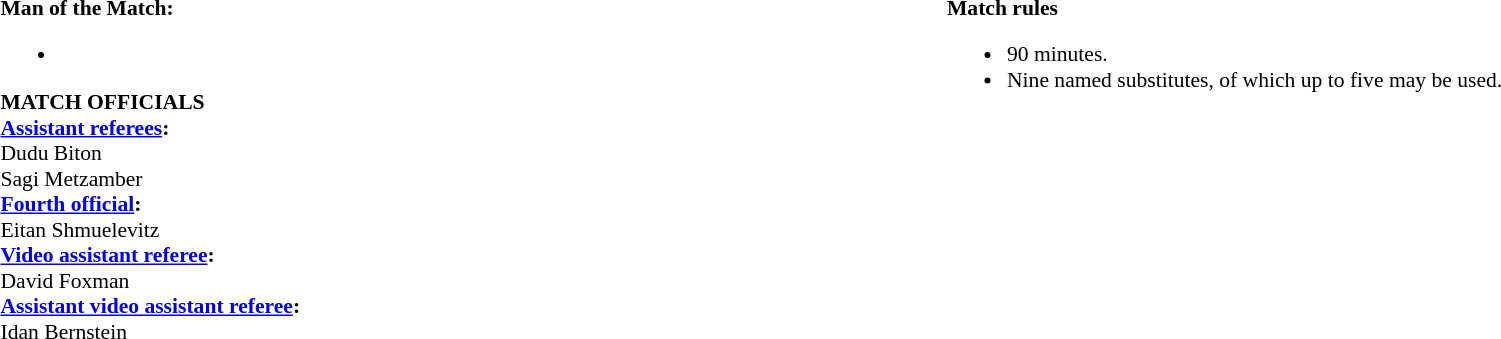<table width=100% style="font-size: 90%">
<tr>
<td width=50% valign=top><br><strong>Man of the Match:</strong><ul><li></li></ul><strong>MATCH OFFICIALS</strong>
<br><strong> <a href='#'>Assistant referees</a>:</strong>
<br> Dudu Biton
<br> Sagi Metzamber
<br><strong><a href='#'>Fourth official</a>:</strong>
<br> Eitan Shmuelevitz
<br><strong><a href='#'>Video assistant referee</a>:</strong>
<br> David Foxman
<br><strong><a href='#'>Assistant video assistant referee</a>:</strong>
<br> Idan Bernstein</td>
<td width=50% valign=top><br><strong>Match rules</strong><ul><li>90 minutes.</li><li>Nine named substitutes, of which up to five may be used.</li></ul></td>
</tr>
</table>
